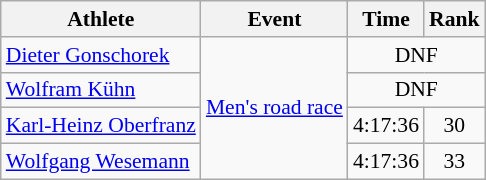<table class=wikitable style="font-size:90%">
<tr>
<th>Athlete</th>
<th>Event</th>
<th>Time</th>
<th>Rank</th>
</tr>
<tr align=center>
<td align=left><a href='#'>Dieter Gonschorek</a></td>
<td style="text-align:left;" rowspan="4"><a href='#'>Men's road race</a></td>
<td colspan=2>DNF</td>
</tr>
<tr align=center>
<td align=left><a href='#'>Wolfram Kühn</a></td>
<td colspan=2>DNF</td>
</tr>
<tr align=center>
<td style="text-align:left;"><a href='#'>Karl-Heinz Oberfranz</a></td>
<td>4:17:36</td>
<td>30</td>
</tr>
<tr align=center>
<td style="text-align:left;"><a href='#'>Wolfgang Wesemann</a></td>
<td>4:17:36</td>
<td>33</td>
</tr>
</table>
